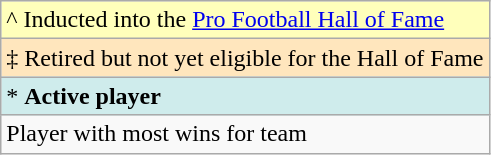<table class="wikitable">
<tr>
<td style=background:#ffb;">^ Inducted into the <a href='#'>Pro Football Hall of Fame</a></td>
</tr>
<tr>
<td style="background:#ffe6bd">‡ Retired but not yet eligible for the Hall of Fame</td>
</tr>
<tr>
<td style=background:#cfecec;">* <strong>Active player</strong></td>
</tr>
<tr>
<td>Player with most wins for team</td>
</tr>
</table>
